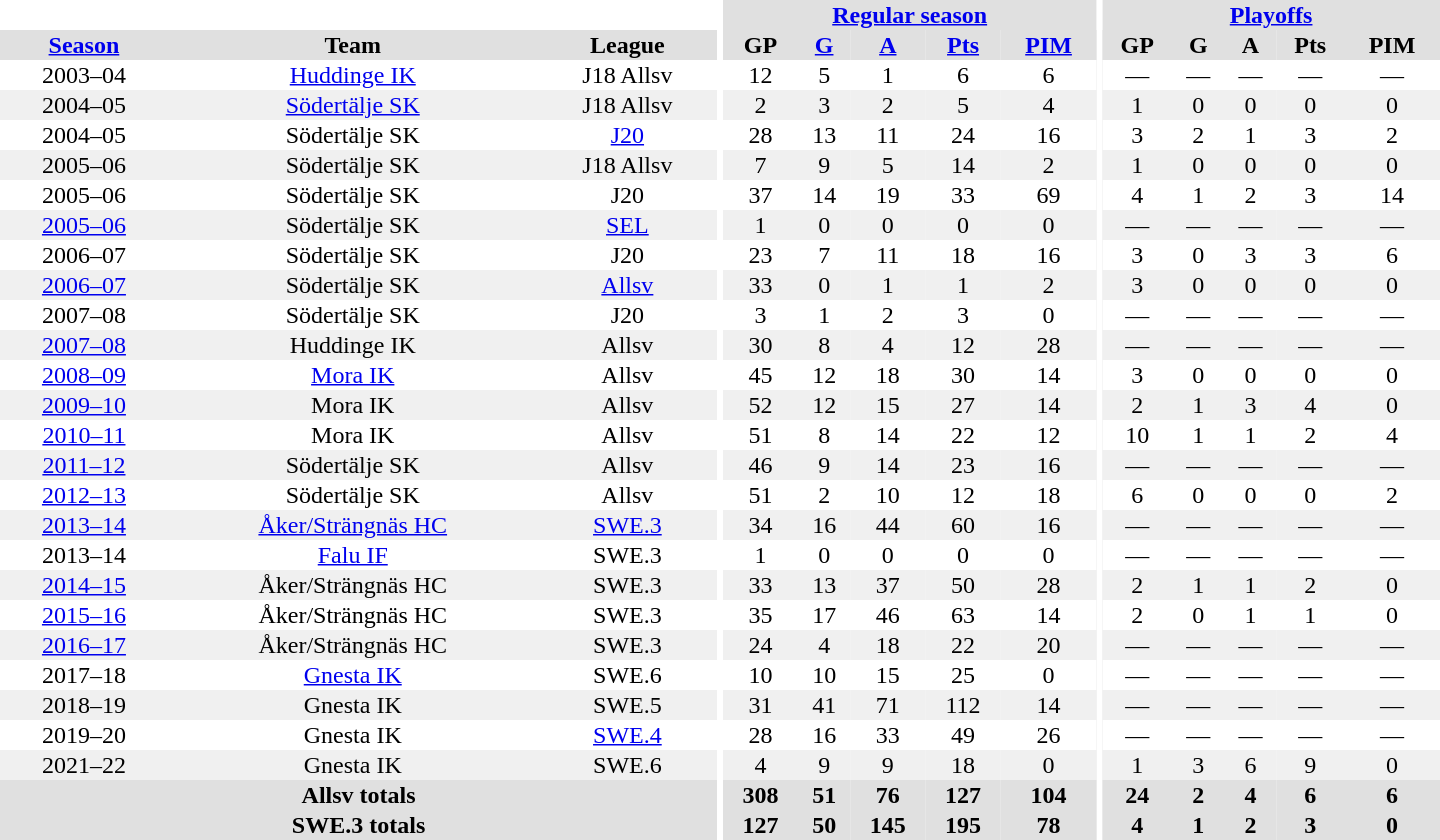<table border="0" cellpadding="1" cellspacing="0" style="text-align:center; width:60em">
<tr bgcolor="#e0e0e0">
<th colspan="3" bgcolor="#ffffff"></th>
<th rowspan="99" bgcolor="#ffffff"></th>
<th colspan="5"><a href='#'>Regular season</a></th>
<th rowspan="99" bgcolor="#ffffff"></th>
<th colspan="5"><a href='#'>Playoffs</a></th>
</tr>
<tr bgcolor="#e0e0e0">
<th><a href='#'>Season</a></th>
<th>Team</th>
<th>League</th>
<th>GP</th>
<th><a href='#'>G</a></th>
<th><a href='#'>A</a></th>
<th><a href='#'>Pts</a></th>
<th><a href='#'>PIM</a></th>
<th>GP</th>
<th>G</th>
<th>A</th>
<th>Pts</th>
<th>PIM</th>
</tr>
<tr>
<td>2003–04</td>
<td><a href='#'>Huddinge IK</a></td>
<td>J18 Allsv</td>
<td>12</td>
<td>5</td>
<td>1</td>
<td>6</td>
<td>6</td>
<td>—</td>
<td>—</td>
<td>—</td>
<td>—</td>
<td>—</td>
</tr>
<tr bgcolor="#f0f0f0">
<td>2004–05</td>
<td><a href='#'>Södertälje SK</a></td>
<td>J18 Allsv</td>
<td>2</td>
<td>3</td>
<td>2</td>
<td>5</td>
<td>4</td>
<td>1</td>
<td>0</td>
<td>0</td>
<td>0</td>
<td>0</td>
</tr>
<tr>
<td>2004–05</td>
<td>Södertälje SK</td>
<td><a href='#'>J20</a></td>
<td>28</td>
<td>13</td>
<td>11</td>
<td>24</td>
<td>16</td>
<td>3</td>
<td>2</td>
<td>1</td>
<td>3</td>
<td>2</td>
</tr>
<tr bgcolor="#f0f0f0">
<td>2005–06</td>
<td>Södertälje SK</td>
<td>J18 Allsv</td>
<td>7</td>
<td>9</td>
<td>5</td>
<td>14</td>
<td>2</td>
<td>1</td>
<td>0</td>
<td>0</td>
<td>0</td>
<td>0</td>
</tr>
<tr>
<td>2005–06</td>
<td>Södertälje SK</td>
<td>J20</td>
<td>37</td>
<td>14</td>
<td>19</td>
<td>33</td>
<td>69</td>
<td>4</td>
<td>1</td>
<td>2</td>
<td>3</td>
<td>14</td>
</tr>
<tr bgcolor="#f0f0f0">
<td><a href='#'>2005–06</a></td>
<td>Södertälje SK</td>
<td><a href='#'>SEL</a></td>
<td>1</td>
<td>0</td>
<td>0</td>
<td>0</td>
<td>0</td>
<td>—</td>
<td>—</td>
<td>—</td>
<td>—</td>
<td>—</td>
</tr>
<tr>
<td>2006–07</td>
<td>Södertälje SK</td>
<td>J20</td>
<td>23</td>
<td>7</td>
<td>11</td>
<td>18</td>
<td>16</td>
<td>3</td>
<td>0</td>
<td>3</td>
<td>3</td>
<td>6</td>
</tr>
<tr bgcolor="#f0f0f0">
<td><a href='#'>2006–07</a></td>
<td>Södertälje SK</td>
<td><a href='#'>Allsv</a></td>
<td>33</td>
<td>0</td>
<td>1</td>
<td>1</td>
<td>2</td>
<td>3</td>
<td>0</td>
<td>0</td>
<td>0</td>
<td>0</td>
</tr>
<tr>
<td>2007–08</td>
<td>Södertälje SK</td>
<td>J20</td>
<td>3</td>
<td>1</td>
<td>2</td>
<td>3</td>
<td>0</td>
<td>—</td>
<td>—</td>
<td>—</td>
<td>—</td>
<td>—</td>
</tr>
<tr bgcolor="#f0f0f0">
<td><a href='#'>2007–08</a></td>
<td>Huddinge IK</td>
<td>Allsv</td>
<td>30</td>
<td>8</td>
<td>4</td>
<td>12</td>
<td>28</td>
<td>—</td>
<td>—</td>
<td>—</td>
<td>—</td>
<td>—</td>
</tr>
<tr>
<td><a href='#'>2008–09</a></td>
<td><a href='#'>Mora IK</a></td>
<td>Allsv</td>
<td>45</td>
<td>12</td>
<td>18</td>
<td>30</td>
<td>14</td>
<td>3</td>
<td>0</td>
<td>0</td>
<td>0</td>
<td>0</td>
</tr>
<tr bgcolor="#f0f0f0">
<td><a href='#'>2009–10</a></td>
<td>Mora IK</td>
<td>Allsv</td>
<td>52</td>
<td>12</td>
<td>15</td>
<td>27</td>
<td>14</td>
<td>2</td>
<td>1</td>
<td>3</td>
<td>4</td>
<td>0</td>
</tr>
<tr>
<td><a href='#'>2010–11</a></td>
<td>Mora IK</td>
<td>Allsv</td>
<td>51</td>
<td>8</td>
<td>14</td>
<td>22</td>
<td>12</td>
<td>10</td>
<td>1</td>
<td>1</td>
<td>2</td>
<td>4</td>
</tr>
<tr bgcolor="#f0f0f0">
<td><a href='#'>2011–12</a></td>
<td>Södertälje SK</td>
<td>Allsv</td>
<td>46</td>
<td>9</td>
<td>14</td>
<td>23</td>
<td>16</td>
<td>—</td>
<td>—</td>
<td>—</td>
<td>—</td>
<td>—</td>
</tr>
<tr>
<td><a href='#'>2012–13</a></td>
<td>Södertälje SK</td>
<td>Allsv</td>
<td>51</td>
<td>2</td>
<td>10</td>
<td>12</td>
<td>18</td>
<td>6</td>
<td>0</td>
<td>0</td>
<td>0</td>
<td>2</td>
</tr>
<tr bgcolor="#f0f0f0">
<td><a href='#'>2013–14</a></td>
<td><a href='#'>Åker/Strängnäs HC</a></td>
<td><a href='#'>SWE.3</a></td>
<td>34</td>
<td>16</td>
<td>44</td>
<td>60</td>
<td>16</td>
<td>—</td>
<td>—</td>
<td>—</td>
<td>—</td>
<td>—</td>
</tr>
<tr>
<td>2013–14</td>
<td><a href='#'>Falu IF</a></td>
<td>SWE.3</td>
<td>1</td>
<td>0</td>
<td>0</td>
<td>0</td>
<td>0</td>
<td>—</td>
<td>—</td>
<td>—</td>
<td>—</td>
<td>—</td>
</tr>
<tr bgcolor="#f0f0f0">
<td><a href='#'>2014–15</a></td>
<td>Åker/Strängnäs HC</td>
<td>SWE.3</td>
<td>33</td>
<td>13</td>
<td>37</td>
<td>50</td>
<td>28</td>
<td>2</td>
<td>1</td>
<td>1</td>
<td>2</td>
<td>0</td>
</tr>
<tr>
<td><a href='#'>2015–16</a></td>
<td>Åker/Strängnäs HC</td>
<td>SWE.3</td>
<td>35</td>
<td>17</td>
<td>46</td>
<td>63</td>
<td>14</td>
<td>2</td>
<td>0</td>
<td>1</td>
<td>1</td>
<td>0</td>
</tr>
<tr bgcolor="#f0f0f0">
<td><a href='#'>2016–17</a></td>
<td>Åker/Strängnäs HC</td>
<td>SWE.3</td>
<td>24</td>
<td>4</td>
<td>18</td>
<td>22</td>
<td>20</td>
<td>—</td>
<td>—</td>
<td>—</td>
<td>—</td>
<td>—</td>
</tr>
<tr>
<td>2017–18</td>
<td><a href='#'>Gnesta IK</a></td>
<td>SWE.6</td>
<td>10</td>
<td>10</td>
<td>15</td>
<td>25</td>
<td>0</td>
<td>—</td>
<td>—</td>
<td>—</td>
<td>—</td>
<td>—</td>
</tr>
<tr bgcolor="#f0f0f0">
<td>2018–19</td>
<td>Gnesta IK</td>
<td>SWE.5</td>
<td>31</td>
<td>41</td>
<td>71</td>
<td>112</td>
<td>14</td>
<td>—</td>
<td>—</td>
<td>—</td>
<td>—</td>
<td>—</td>
</tr>
<tr>
<td>2019–20</td>
<td>Gnesta IK</td>
<td><a href='#'>SWE.4</a></td>
<td>28</td>
<td>16</td>
<td>33</td>
<td>49</td>
<td>26</td>
<td>—</td>
<td>—</td>
<td>—</td>
<td>—</td>
<td>—</td>
</tr>
<tr bgcolor="#f0f0f0">
<td>2021–22</td>
<td>Gnesta IK</td>
<td>SWE.6</td>
<td>4</td>
<td>9</td>
<td>9</td>
<td>18</td>
<td>0</td>
<td>1</td>
<td>3</td>
<td>6</td>
<td>9</td>
<td>0</td>
</tr>
<tr bgcolor="#e0e0e0">
<th colspan="3">Allsv totals</th>
<th>308</th>
<th>51</th>
<th>76</th>
<th>127</th>
<th>104</th>
<th>24</th>
<th>2</th>
<th>4</th>
<th>6</th>
<th>6</th>
</tr>
<tr bgcolor="#e0e0e0">
<th colspan="3">SWE.3 totals</th>
<th>127</th>
<th>50</th>
<th>145</th>
<th>195</th>
<th>78</th>
<th>4</th>
<th>1</th>
<th>2</th>
<th>3</th>
<th>0</th>
</tr>
</table>
